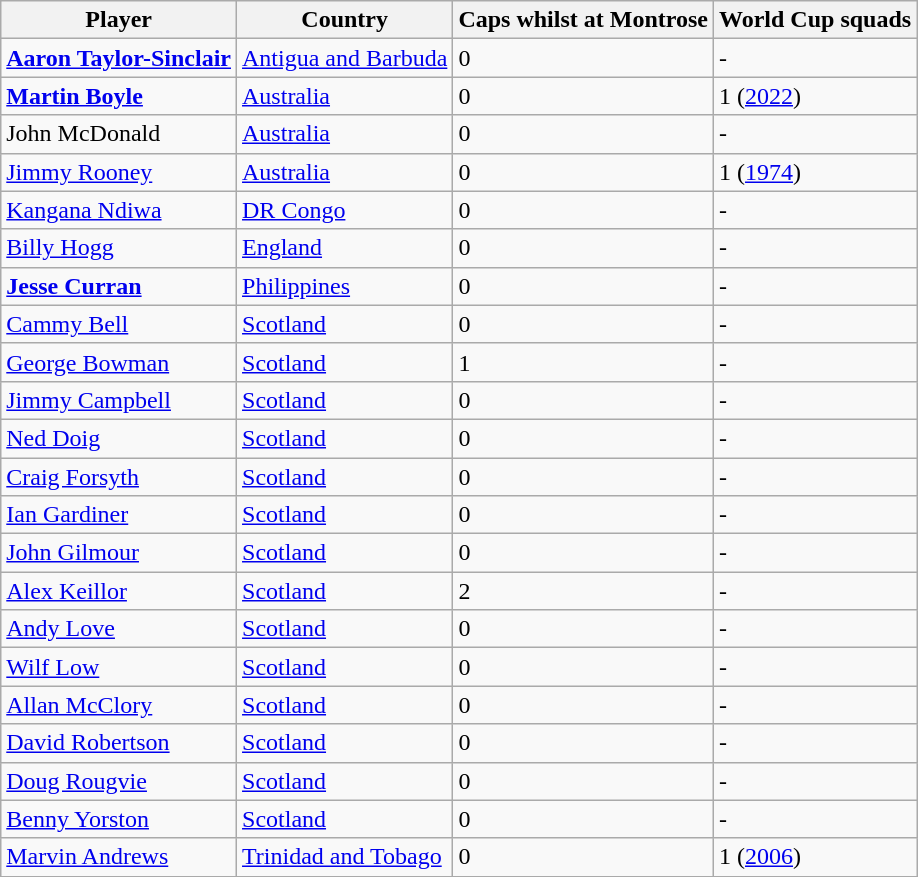<table class="wikitable sortable">
<tr>
<th>Player</th>
<th>Country</th>
<th>Caps whilst at Montrose</th>
<th>World Cup squads</th>
</tr>
<tr>
<td><strong><a href='#'>Aaron Taylor-Sinclair</a></strong></td>
<td> <a href='#'>Antigua and Barbuda</a></td>
<td>0</td>
<td>-</td>
</tr>
<tr>
<td><strong><a href='#'>Martin Boyle</a></strong></td>
<td> <a href='#'>Australia</a></td>
<td>0</td>
<td>1 (<a href='#'>2022</a>)</td>
</tr>
<tr>
<td>John McDonald</td>
<td> <a href='#'>Australia</a></td>
<td>0</td>
<td>-</td>
</tr>
<tr>
<td><a href='#'>Jimmy Rooney</a></td>
<td> <a href='#'>Australia</a></td>
<td>0</td>
<td>1 (<a href='#'>1974</a>)</td>
</tr>
<tr>
<td><a href='#'>Kangana Ndiwa</a></td>
<td> <a href='#'>DR Congo</a></td>
<td>0</td>
<td>-</td>
</tr>
<tr>
<td><a href='#'>Billy Hogg</a></td>
<td> <a href='#'>England</a></td>
<td>0</td>
<td>-</td>
</tr>
<tr>
<td><strong><a href='#'>Jesse Curran</a></strong></td>
<td> <a href='#'>Philippines</a></td>
<td>0</td>
<td>-</td>
</tr>
<tr>
<td><a href='#'>Cammy Bell</a></td>
<td> <a href='#'>Scotland</a></td>
<td>0</td>
<td>-</td>
</tr>
<tr>
<td><a href='#'>George Bowman</a></td>
<td> <a href='#'>Scotland</a></td>
<td>1</td>
<td>-</td>
</tr>
<tr>
<td><a href='#'>Jimmy Campbell</a></td>
<td> <a href='#'>Scotland</a></td>
<td>0</td>
<td>-</td>
</tr>
<tr>
<td><a href='#'>Ned Doig</a></td>
<td> <a href='#'>Scotland</a></td>
<td>0</td>
<td>-</td>
</tr>
<tr>
<td><a href='#'>Craig Forsyth</a></td>
<td> <a href='#'>Scotland</a></td>
<td>0</td>
<td>-</td>
</tr>
<tr>
<td><a href='#'>Ian Gardiner</a></td>
<td> <a href='#'>Scotland</a></td>
<td>0</td>
<td>-</td>
</tr>
<tr>
<td><a href='#'>John Gilmour</a></td>
<td> <a href='#'>Scotland</a></td>
<td>0</td>
<td>-</td>
</tr>
<tr>
<td><a href='#'>Alex Keillor</a></td>
<td> <a href='#'>Scotland</a></td>
<td>2</td>
<td>-</td>
</tr>
<tr>
<td><a href='#'>Andy Love</a></td>
<td> <a href='#'>Scotland</a></td>
<td>0</td>
<td>-</td>
</tr>
<tr>
<td><a href='#'>Wilf Low</a></td>
<td> <a href='#'>Scotland</a></td>
<td>0</td>
<td>-</td>
</tr>
<tr>
<td><a href='#'>Allan McClory</a></td>
<td> <a href='#'>Scotland</a></td>
<td>0</td>
<td>-</td>
</tr>
<tr>
<td><a href='#'>David Robertson</a></td>
<td> <a href='#'>Scotland</a></td>
<td>0</td>
<td>-</td>
</tr>
<tr>
<td><a href='#'>Doug Rougvie</a></td>
<td> <a href='#'>Scotland</a></td>
<td>0</td>
<td>-</td>
</tr>
<tr>
<td><a href='#'>Benny Yorston</a></td>
<td> <a href='#'>Scotland</a></td>
<td>0</td>
<td>-</td>
</tr>
<tr>
<td><a href='#'>Marvin Andrews</a></td>
<td> <a href='#'>Trinidad and Tobago</a></td>
<td>0</td>
<td>1 (<a href='#'>2006</a>)</td>
</tr>
</table>
